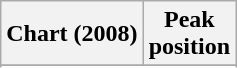<table class="wikitable sortable plainrowheaders">
<tr>
<th scope=col>Chart (2008)</th>
<th scope=col>Peak<br>position</th>
</tr>
<tr>
</tr>
<tr>
</tr>
</table>
